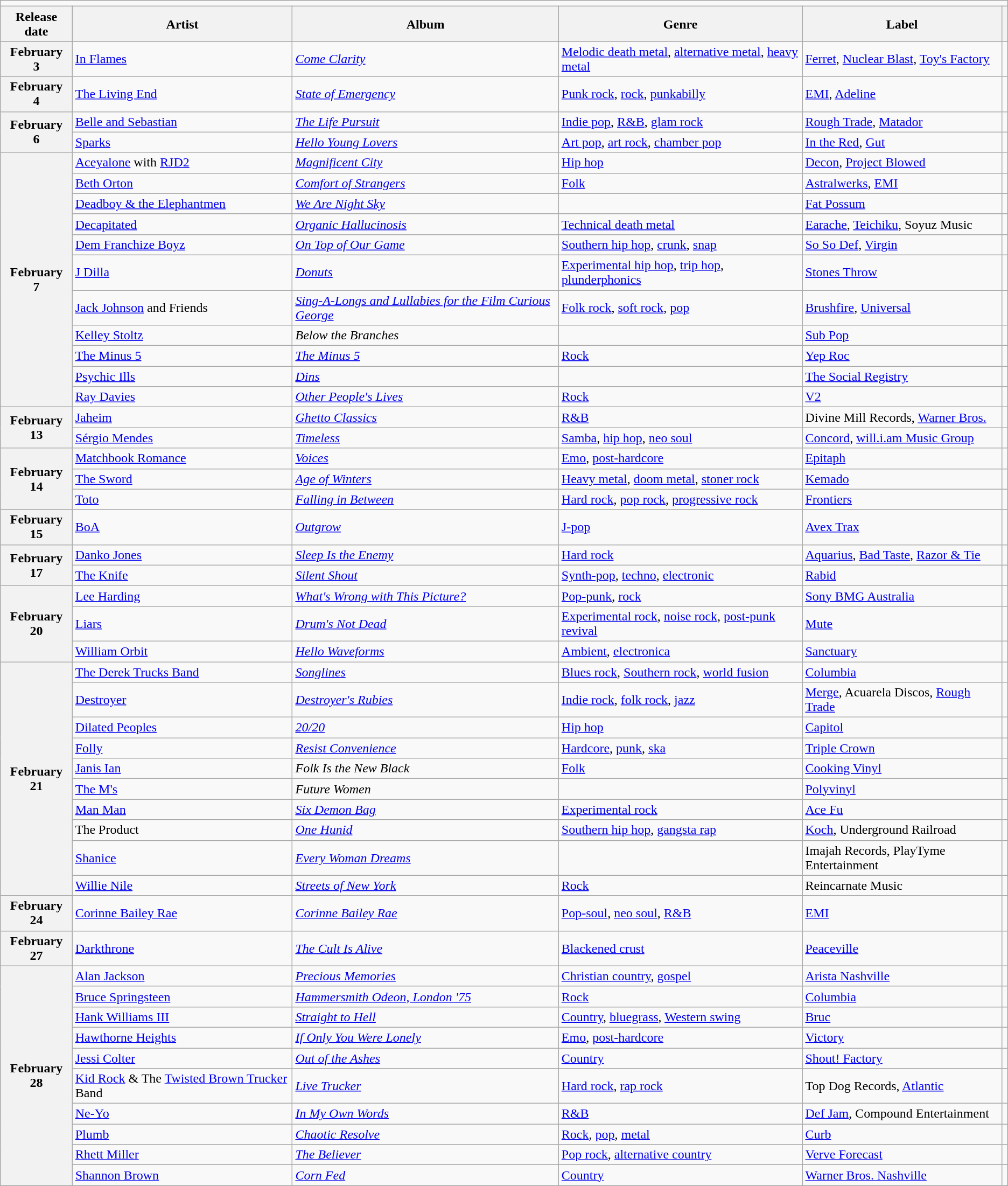<table class="wikitable plainrowheaders">
<tr>
<td colspan="6" style="text-align:center;"></td>
</tr>
<tr>
<th scope="col">Release date</th>
<th scope="col">Artist</th>
<th scope="col">Album</th>
<th scope="col">Genre</th>
<th scope="col">Label</th>
<th scope="col"></th>
</tr>
<tr>
<th scope="row" style="text-align:center;">February<br>3</th>
<td><a href='#'>In Flames</a></td>
<td><em><a href='#'>Come Clarity</a></em></td>
<td><a href='#'>Melodic death metal</a>, <a href='#'>alternative metal</a>, <a href='#'>heavy metal</a></td>
<td><a href='#'>Ferret</a>, <a href='#'>Nuclear Blast</a>, <a href='#'>Toy's Factory</a></td>
<td></td>
</tr>
<tr>
<th scope="row" style="text-align:center;">February<br>4</th>
<td><a href='#'>The Living End</a></td>
<td><em><a href='#'>State of Emergency</a></em></td>
<td><a href='#'>Punk rock</a>, <a href='#'>rock</a>, <a href='#'>punkabilly</a></td>
<td><a href='#'>EMI</a>, <a href='#'>Adeline</a></td>
<td></td>
</tr>
<tr>
<th scope="row" rowspan="2" style="text-align:center;">February<br>6</th>
<td><a href='#'>Belle and Sebastian</a></td>
<td><em><a href='#'>The Life Pursuit</a></em></td>
<td><a href='#'>Indie pop</a>, <a href='#'>R&B</a>, <a href='#'>glam rock</a></td>
<td><a href='#'>Rough Trade</a>, <a href='#'>Matador</a></td>
<td></td>
</tr>
<tr>
<td><a href='#'>Sparks</a></td>
<td><em><a href='#'>Hello Young Lovers</a></em></td>
<td><a href='#'>Art pop</a>, <a href='#'>art rock</a>, <a href='#'>chamber pop</a></td>
<td><a href='#'>In the Red</a>, <a href='#'>Gut</a></td>
<td></td>
</tr>
<tr>
<th scope="row" rowspan="11" style="text-align:center;">February<br>7</th>
<td><a href='#'>Aceyalone</a> with <a href='#'>RJD2</a></td>
<td><em><a href='#'>Magnificent City</a></em></td>
<td><a href='#'>Hip hop</a></td>
<td><a href='#'>Decon</a>, <a href='#'>Project Blowed</a></td>
<td></td>
</tr>
<tr>
<td><a href='#'>Beth Orton</a></td>
<td><em><a href='#'>Comfort of Strangers</a></em></td>
<td><a href='#'>Folk</a></td>
<td><a href='#'>Astralwerks</a>, <a href='#'>EMI</a></td>
<td></td>
</tr>
<tr>
<td><a href='#'>Deadboy & the Elephantmen</a></td>
<td><em><a href='#'>We Are Night Sky</a></em></td>
<td></td>
<td><a href='#'>Fat Possum</a></td>
<td></td>
</tr>
<tr>
<td><a href='#'>Decapitated</a></td>
<td><em><a href='#'>Organic Hallucinosis</a></em></td>
<td><a href='#'>Technical death metal</a></td>
<td><a href='#'>Earache</a>, <a href='#'>Teichiku</a>, Soyuz Music</td>
<td></td>
</tr>
<tr>
<td><a href='#'>Dem Franchize Boyz</a></td>
<td><em><a href='#'>On Top of Our Game</a></em></td>
<td><a href='#'>Southern hip hop</a>, <a href='#'>crunk</a>, <a href='#'>snap</a></td>
<td><a href='#'>So So Def</a>, <a href='#'>Virgin</a></td>
<td></td>
</tr>
<tr>
<td><a href='#'>J Dilla</a></td>
<td><em><a href='#'>Donuts</a></em></td>
<td><a href='#'>Experimental hip hop</a>, <a href='#'>trip hop</a>, <a href='#'>plunderphonics</a></td>
<td><a href='#'>Stones Throw</a></td>
<td></td>
</tr>
<tr>
<td><a href='#'>Jack Johnson</a> and Friends</td>
<td><em><a href='#'>Sing-A-Longs and Lullabies for the Film Curious George</a></em></td>
<td><a href='#'>Folk rock</a>, <a href='#'>soft rock</a>, <a href='#'>pop</a></td>
<td><a href='#'>Brushfire</a>, <a href='#'>Universal</a></td>
<td></td>
</tr>
<tr>
<td><a href='#'>Kelley Stoltz</a></td>
<td><em>Below the Branches</em></td>
<td></td>
<td><a href='#'>Sub Pop</a></td>
<td></td>
</tr>
<tr>
<td><a href='#'>The Minus 5</a></td>
<td><em><a href='#'>The Minus 5</a></em></td>
<td><a href='#'>Rock</a></td>
<td><a href='#'>Yep Roc</a></td>
<td></td>
</tr>
<tr>
<td><a href='#'>Psychic Ills</a></td>
<td><em><a href='#'>Dins</a></em></td>
<td></td>
<td><a href='#'>The Social Registry</a></td>
<td></td>
</tr>
<tr>
<td><a href='#'>Ray Davies</a></td>
<td><em><a href='#'>Other People's Lives</a></em></td>
<td><a href='#'>Rock</a></td>
<td><a href='#'>V2</a></td>
<td></td>
</tr>
<tr>
<th scope="row" rowspan="2" style="text-align:center;">February<br>13</th>
<td><a href='#'>Jaheim</a></td>
<td><em><a href='#'>Ghetto Classics</a></em></td>
<td><a href='#'>R&B</a></td>
<td>Divine Mill Records, <a href='#'>Warner Bros.</a></td>
<td></td>
</tr>
<tr>
<td><a href='#'>Sérgio Mendes</a></td>
<td><em><a href='#'>Timeless</a></em></td>
<td><a href='#'>Samba</a>, <a href='#'>hip hop</a>, <a href='#'>neo soul</a></td>
<td><a href='#'>Concord</a>, <a href='#'>will.i.am Music Group</a></td>
<td></td>
</tr>
<tr>
<th scope="row" rowspan="3" style="text-align:center;">February<br>14</th>
<td><a href='#'>Matchbook Romance</a></td>
<td><em><a href='#'>Voices</a></em></td>
<td><a href='#'>Emo</a>, <a href='#'>post-hardcore</a></td>
<td><a href='#'>Epitaph</a></td>
<td></td>
</tr>
<tr>
<td><a href='#'>The Sword</a></td>
<td><em><a href='#'>Age of Winters</a></em></td>
<td><a href='#'>Heavy metal</a>, <a href='#'>doom metal</a>, <a href='#'>stoner rock</a></td>
<td><a href='#'>Kemado</a></td>
<td></td>
</tr>
<tr>
<td><a href='#'>Toto</a></td>
<td><em><a href='#'>Falling in Between</a></em></td>
<td><a href='#'>Hard rock</a>, <a href='#'>pop rock</a>, <a href='#'>progressive rock</a></td>
<td><a href='#'>Frontiers</a></td>
<td></td>
</tr>
<tr>
<th scope="row" style="text-align:center;">February<br>15</th>
<td><a href='#'>BoA</a></td>
<td><em><a href='#'>Outgrow</a></em></td>
<td><a href='#'>J-pop</a></td>
<td><a href='#'>Avex Trax</a></td>
<td></td>
</tr>
<tr>
<th scope="row" rowspan="2" style="text-align:center;">February<br>17</th>
<td><a href='#'>Danko Jones</a></td>
<td><em><a href='#'>Sleep Is the Enemy</a></em></td>
<td><a href='#'>Hard rock</a></td>
<td><a href='#'>Aquarius</a>, <a href='#'>Bad Taste</a>, <a href='#'>Razor & Tie</a></td>
<td></td>
</tr>
<tr>
<td><a href='#'>The Knife</a></td>
<td><em><a href='#'>Silent Shout</a></em></td>
<td><a href='#'>Synth-pop</a>, <a href='#'>techno</a>, <a href='#'>electronic</a></td>
<td><a href='#'>Rabid</a></td>
<td></td>
</tr>
<tr>
<th scope="row" rowspan="3" style="text-align:center;">February<br>20</th>
<td><a href='#'>Lee Harding</a></td>
<td><em><a href='#'>What's Wrong with This Picture?</a></em></td>
<td><a href='#'>Pop-punk</a>, <a href='#'>rock</a></td>
<td><a href='#'>Sony BMG Australia</a></td>
<td></td>
</tr>
<tr>
<td><a href='#'>Liars</a></td>
<td><em><a href='#'>Drum's Not Dead</a></em></td>
<td><a href='#'>Experimental rock</a>, <a href='#'>noise rock</a>, <a href='#'>post-punk revival</a></td>
<td><a href='#'>Mute</a></td>
<td></td>
</tr>
<tr>
<td><a href='#'>William Orbit</a></td>
<td><em><a href='#'>Hello Waveforms</a></em></td>
<td><a href='#'>Ambient</a>, <a href='#'>electronica</a></td>
<td><a href='#'>Sanctuary</a></td>
<td></td>
</tr>
<tr>
<th scope="row" rowspan="10" style="text-align:center;">February<br>21</th>
<td><a href='#'>The Derek Trucks Band</a></td>
<td><em><a href='#'>Songlines</a></em></td>
<td><a href='#'>Blues rock</a>, <a href='#'>Southern rock</a>, <a href='#'>world fusion</a></td>
<td><a href='#'>Columbia</a></td>
<td></td>
</tr>
<tr>
<td><a href='#'>Destroyer</a></td>
<td><em><a href='#'>Destroyer's Rubies</a></em></td>
<td><a href='#'>Indie rock</a>, <a href='#'>folk rock</a>, <a href='#'>jazz</a></td>
<td><a href='#'>Merge</a>, Acuarela Discos, <a href='#'>Rough Trade</a></td>
<td></td>
</tr>
<tr>
<td><a href='#'>Dilated Peoples</a></td>
<td><em><a href='#'>20/20</a></em></td>
<td><a href='#'>Hip hop</a></td>
<td><a href='#'>Capitol</a></td>
<td></td>
</tr>
<tr>
<td><a href='#'>Folly</a></td>
<td><em><a href='#'>Resist Convenience</a></em></td>
<td><a href='#'>Hardcore</a>, <a href='#'>punk</a>, <a href='#'>ska</a></td>
<td><a href='#'>Triple Crown</a></td>
<td></td>
</tr>
<tr>
<td><a href='#'>Janis Ian</a></td>
<td><em>Folk Is the New Black</em></td>
<td><a href='#'>Folk</a></td>
<td><a href='#'>Cooking Vinyl</a></td>
<td></td>
</tr>
<tr>
<td><a href='#'>The M's</a></td>
<td><em>Future Women</em></td>
<td></td>
<td><a href='#'>Polyvinyl</a></td>
<td></td>
</tr>
<tr>
<td><a href='#'>Man Man</a></td>
<td><em><a href='#'>Six Demon Bag</a></em></td>
<td><a href='#'>Experimental rock</a></td>
<td><a href='#'>Ace Fu</a></td>
<td></td>
</tr>
<tr>
<td>The Product</td>
<td><em><a href='#'>One Hunid</a></em></td>
<td><a href='#'>Southern hip hop</a>, <a href='#'>gangsta rap</a></td>
<td><a href='#'>Koch</a>, Underground Railroad</td>
<td></td>
</tr>
<tr>
<td><a href='#'>Shanice</a></td>
<td><em><a href='#'>Every Woman Dreams</a></em></td>
<td></td>
<td>Imajah Records, PlayTyme Entertainment</td>
<td></td>
</tr>
<tr>
<td><a href='#'>Willie Nile</a></td>
<td><em><a href='#'>Streets of New York</a></em></td>
<td><a href='#'>Rock</a></td>
<td>Reincarnate Music</td>
<td></td>
</tr>
<tr>
<th scope="row" style="text-align:center;">February<br>24</th>
<td><a href='#'>Corinne Bailey Rae</a></td>
<td><em><a href='#'>Corinne Bailey Rae</a></em></td>
<td><a href='#'>Pop-soul</a>, <a href='#'>neo soul</a>, <a href='#'>R&B</a></td>
<td><a href='#'>EMI</a></td>
<td></td>
</tr>
<tr>
<th scope="row" style="text-align:center;">February<br>27</th>
<td><a href='#'>Darkthrone</a></td>
<td><em><a href='#'>The Cult Is Alive</a></em></td>
<td><a href='#'>Blackened crust</a></td>
<td><a href='#'>Peaceville</a></td>
<td></td>
</tr>
<tr>
<th scope="row" rowspan="10" style="text-align:center;">February<br>28</th>
<td><a href='#'>Alan Jackson</a></td>
<td><em><a href='#'>Precious Memories</a></em></td>
<td><a href='#'>Christian country</a>, <a href='#'>gospel</a></td>
<td><a href='#'>Arista Nashville</a></td>
<td></td>
</tr>
<tr>
<td><a href='#'>Bruce Springsteen</a></td>
<td><em><a href='#'>Hammersmith Odeon, London '75</a></em></td>
<td><a href='#'>Rock</a></td>
<td><a href='#'>Columbia</a></td>
<td></td>
</tr>
<tr>
<td><a href='#'>Hank Williams III</a></td>
<td><em><a href='#'>Straight to Hell</a></em></td>
<td><a href='#'>Country</a>, <a href='#'>bluegrass</a>, <a href='#'>Western swing</a></td>
<td><a href='#'>Bruc</a></td>
<td></td>
</tr>
<tr>
<td><a href='#'>Hawthorne Heights</a></td>
<td><em><a href='#'>If Only You Were Lonely</a></em></td>
<td><a href='#'>Emo</a>, <a href='#'>post-hardcore</a></td>
<td><a href='#'>Victory</a></td>
<td></td>
</tr>
<tr>
<td><a href='#'>Jessi Colter</a></td>
<td><em><a href='#'>Out of the Ashes</a></em></td>
<td><a href='#'>Country</a></td>
<td><a href='#'>Shout! Factory</a></td>
<td></td>
</tr>
<tr>
<td><a href='#'>Kid Rock</a> & The <a href='#'>Twisted Brown Trucker</a> Band</td>
<td><em><a href='#'>Live Trucker</a></em></td>
<td><a href='#'>Hard rock</a>, <a href='#'>rap rock</a></td>
<td>Top Dog Records, <a href='#'>Atlantic</a></td>
<td></td>
</tr>
<tr>
<td><a href='#'>Ne-Yo</a></td>
<td><em><a href='#'>In My Own Words</a></em></td>
<td><a href='#'>R&B</a></td>
<td><a href='#'>Def Jam</a>, Compound Entertainment</td>
<td></td>
</tr>
<tr>
<td><a href='#'>Plumb</a></td>
<td><em><a href='#'>Chaotic Resolve</a></em></td>
<td><a href='#'>Rock</a>, <a href='#'>pop</a>, <a href='#'>metal</a></td>
<td><a href='#'>Curb</a></td>
<td></td>
</tr>
<tr>
<td><a href='#'>Rhett Miller</a></td>
<td><em><a href='#'>The Believer</a></em></td>
<td><a href='#'>Pop rock</a>, <a href='#'>alternative country</a></td>
<td><a href='#'>Verve Forecast</a></td>
<td></td>
</tr>
<tr>
<td><a href='#'>Shannon Brown</a></td>
<td><em><a href='#'>Corn Fed</a></em></td>
<td><a href='#'>Country</a></td>
<td><a href='#'>Warner Bros. Nashville</a></td>
<td></td>
</tr>
</table>
